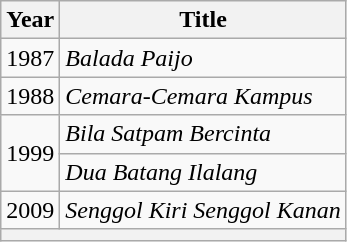<table class="wikitable">
<tr>
<th>Year</th>
<th>Title</th>
</tr>
<tr>
<td align=center>1987</td>
<td><em>Balada Paijo</em></td>
</tr>
<tr>
<td align=center>1988</td>
<td><em>Cemara-Cemara Kampus</em></td>
</tr>
<tr>
<td align=center rowspan=2>1999</td>
<td><em>Bila Satpam Bercinta</em></td>
</tr>
<tr>
<td><em>Dua Batang Ilalang</em></td>
</tr>
<tr>
<td align=center>2009</td>
<td><em>Senggol Kiri Senggol Kanan</em></td>
</tr>
<tr>
<th colspan="2"><small></small></th>
</tr>
</table>
